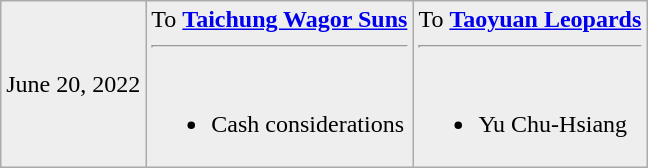<table class="wikitable" style="text-align:center">
<tr style="background:#eee">
<td>June 20, 2022</td>
<td align="left" valign="top">To <strong><a href='#'>Taichung Wagor Suns</a></strong><hr><br><ul><li>Cash considerations</li></ul></td>
<td align="left" valign="top">To <strong><a href='#'>Taoyuan Leopards</a></strong><hr><br><ul><li>Yu Chu-Hsiang</li></ul></td>
</tr>
</table>
